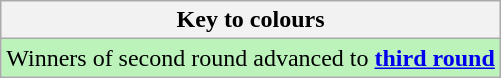<table class="wikitable">
<tr>
<th>Key to colours</th>
</tr>
<tr bgcolor=#BBF3BB>
<td>Winners of second round advanced to <strong><a href='#'>third round</a></strong></td>
</tr>
</table>
